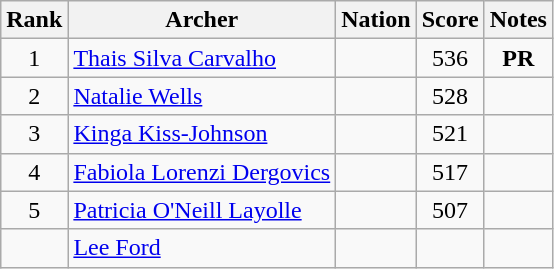<table class="wikitable sortable" style="text-align:center">
<tr>
<th>Rank</th>
<th>Archer</th>
<th>Nation</th>
<th>Score</th>
<th>Notes</th>
</tr>
<tr>
<td>1</td>
<td align=left><a href='#'>Thais Silva Carvalho</a></td>
<td align=left></td>
<td>536</td>
<td><strong>PR</strong></td>
</tr>
<tr>
<td>2</td>
<td align=left><a href='#'>Natalie Wells</a></td>
<td align=left></td>
<td>528</td>
<td></td>
</tr>
<tr>
<td>3</td>
<td align=left><a href='#'>Kinga Kiss-Johnson</a></td>
<td align=left></td>
<td>521</td>
<td></td>
</tr>
<tr>
<td>4</td>
<td align=left><a href='#'>Fabiola Lorenzi Dergovics</a></td>
<td align=left></td>
<td>517</td>
<td></td>
</tr>
<tr>
<td>5</td>
<td align=left><a href='#'>Patricia O'Neill Layolle</a></td>
<td align=left></td>
<td>507</td>
<td></td>
</tr>
<tr>
<td></td>
<td align=left><a href='#'>Lee Ford</a></td>
<td align=left></td>
<td></td>
<td></td>
</tr>
</table>
